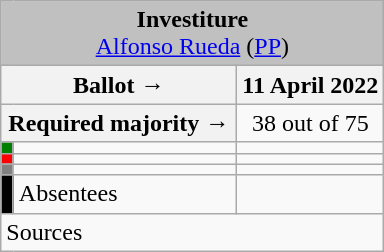<table class="wikitable" style="text-align:center;">
<tr>
<td colspan="3" align="center" bgcolor="#C0C0C0"><strong>Investiture</strong><br><a href='#'>Alfonso Rueda</a> (<a href='#'>PP</a>)</td>
</tr>
<tr>
<th colspan="2" width="150px">Ballot →</th>
<th>11 April 2022</th>
</tr>
<tr>
<th colspan="2">Required majority →</th>
<td>38 out of 75 </td>
</tr>
<tr>
<th width="1px" style="background:green;"></th>
<td align="left"></td>
<td></td>
</tr>
<tr>
<th style="background:red;"></th>
<td align="left"></td>
<td></td>
</tr>
<tr>
<th style="background:gray;"></th>
<td align="left"></td>
<td></td>
</tr>
<tr>
<th style="background:black;"></th>
<td align="left"><span>Absentees</span></td>
<td></td>
</tr>
<tr>
<td colspan="3" align="left">Sources</td>
</tr>
</table>
